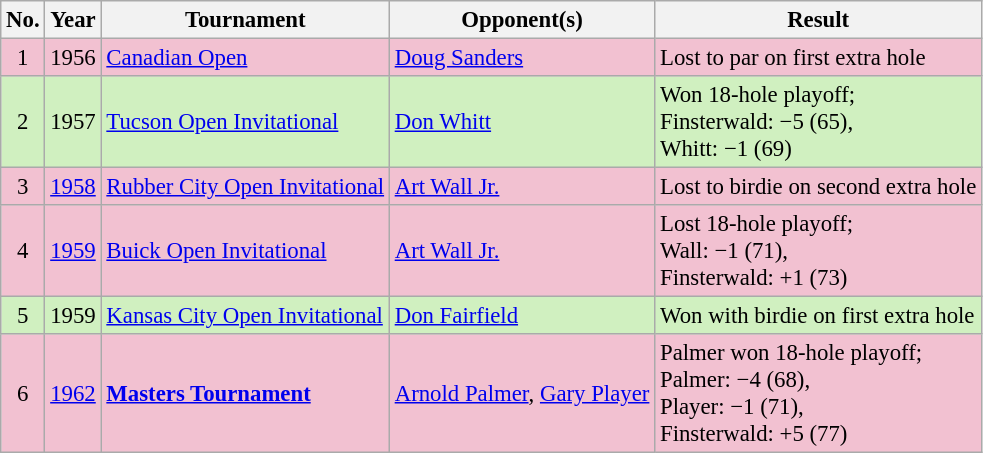<table class="wikitable" style="font-size:95%;">
<tr>
<th>No.</th>
<th>Year</th>
<th>Tournament</th>
<th>Opponent(s)</th>
<th>Result</th>
</tr>
<tr style="background:#F2C1D1;">
<td align=center>1</td>
<td>1956</td>
<td><a href='#'>Canadian Open</a></td>
<td> <a href='#'>Doug Sanders</a></td>
<td>Lost to par on first extra hole</td>
</tr>
<tr style="background:#D0F0C0;">
<td align=center>2</td>
<td>1957</td>
<td><a href='#'>Tucson Open Invitational</a></td>
<td> <a href='#'>Don Whitt</a></td>
<td>Won 18-hole playoff;<br>Finsterwald: −5 (65),<br>Whitt: −1 (69)</td>
</tr>
<tr style="background:#F2C1D1;">
<td align=center>3</td>
<td><a href='#'>1958</a></td>
<td><a href='#'>Rubber City Open Invitational</a></td>
<td> <a href='#'>Art Wall Jr.</a></td>
<td>Lost to birdie on second extra hole</td>
</tr>
<tr style="background:#F2C1D1;">
<td align=center>4</td>
<td><a href='#'>1959</a></td>
<td><a href='#'>Buick Open Invitational</a></td>
<td> <a href='#'>Art Wall Jr.</a></td>
<td>Lost 18-hole playoff;<br>Wall: −1 (71),<br>Finsterwald: +1 (73)</td>
</tr>
<tr style="background:#D0F0C0;">
<td align=center>5</td>
<td>1959</td>
<td><a href='#'>Kansas City Open Invitational</a></td>
<td> <a href='#'>Don Fairfield</a></td>
<td>Won with birdie on first extra hole</td>
</tr>
<tr style="background:#F2C1D1;">
<td align=center>6</td>
<td><a href='#'>1962</a></td>
<td><strong><a href='#'>Masters Tournament</a></strong></td>
<td> <a href='#'>Arnold Palmer</a>,  <a href='#'>Gary Player</a></td>
<td>Palmer won 18-hole playoff;<br>Palmer: −4 (68),<br>Player: −1 (71),<br>Finsterwald: +5 (77)</td>
</tr>
</table>
